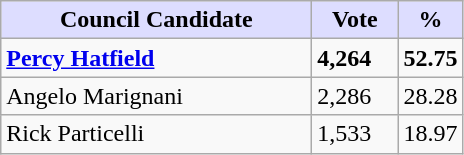<table class="wikitable sortable">
<tr>
<th style="background:#ddf; width:200px;">Council Candidate</th>
<th style="background:#ddf; width:50px;">Vote</th>
<th style="background:#ddf; width:30px;">%</th>
</tr>
<tr>
<td><strong><a href='#'>Percy Hatfield</a></strong></td>
<td><strong>4,264</strong></td>
<td><strong>52.75</strong></td>
</tr>
<tr>
<td>Angelo Marignani</td>
<td>2,286</td>
<td>28.28</td>
</tr>
<tr>
<td>Rick Particelli</td>
<td>1,533</td>
<td>18.97</td>
</tr>
</table>
